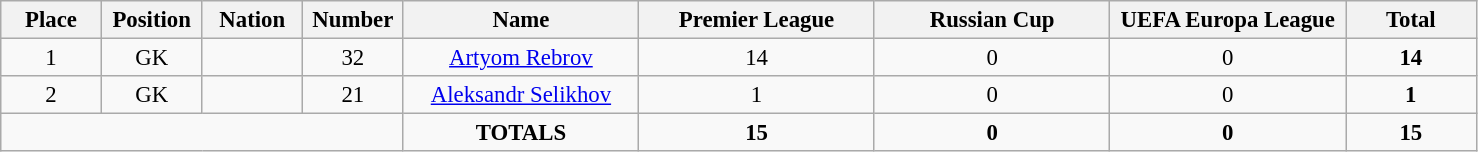<table class="wikitable" style="font-size: 95%; text-align: center;">
<tr>
<th width=60>Place</th>
<th width=60>Position</th>
<th width=60>Nation</th>
<th width=60>Number</th>
<th width=150>Name</th>
<th width=150>Premier League</th>
<th width=150>Russian Cup</th>
<th width=150>UEFA Europa League</th>
<th width=80><strong>Total</strong></th>
</tr>
<tr>
<td>1</td>
<td>GK</td>
<td></td>
<td>32</td>
<td><a href='#'>Artyom Rebrov</a></td>
<td>14</td>
<td>0</td>
<td>0</td>
<td><strong>14</strong></td>
</tr>
<tr>
<td>2</td>
<td>GK</td>
<td></td>
<td>21</td>
<td><a href='#'>Aleksandr Selikhov</a></td>
<td>1</td>
<td>0</td>
<td>0</td>
<td><strong>1</strong></td>
</tr>
<tr>
<td colspan="4"></td>
<td><strong>TOTALS</strong></td>
<td><strong>15</strong></td>
<td><strong>0</strong></td>
<td><strong>0</strong></td>
<td><strong>15</strong></td>
</tr>
</table>
